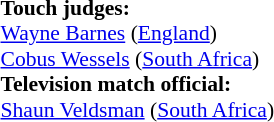<table width=100% style="font-size: 90%">
<tr>
<td><br><strong>Touch judges:</strong>
<br><a href='#'>Wayne Barnes</a> (<a href='#'>England</a>)
<br><a href='#'>Cobus Wessels</a> (<a href='#'>South Africa</a>)
<br><strong>Television match official:</strong>
<br><a href='#'>Shaun Veldsman</a> (<a href='#'>South Africa</a>)</td>
</tr>
</table>
